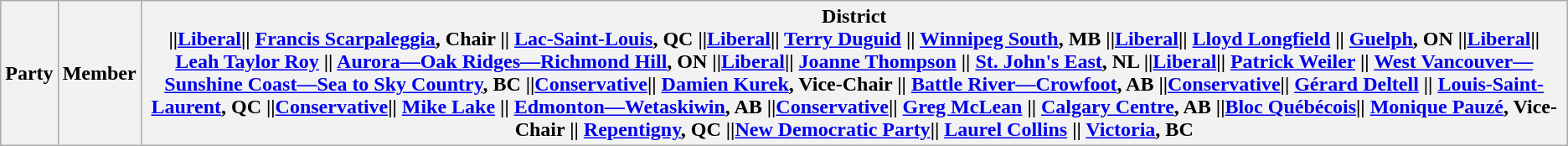<table class="wikitable">
<tr>
<th colspan="2">Party</th>
<th>Member</th>
<th>District<br>||<a href='#'>Liberal</a>|| <a href='#'>Francis Scarpaleggia</a>, Chair || <a href='#'>Lac-Saint-Louis</a>, QC
||<a href='#'>Liberal</a>|| <a href='#'>Terry Duguid</a> || <a href='#'>Winnipeg South</a>, MB
||<a href='#'>Liberal</a>|| <a href='#'>Lloyd Longfield</a> || <a href='#'>Guelph</a>, ON
||<a href='#'>Liberal</a>|| <a href='#'>Leah Taylor Roy</a> || <a href='#'>Aurora—Oak Ridges—Richmond Hill</a>, ON
||<a href='#'>Liberal</a>|| <a href='#'>Joanne Thompson</a> || <a href='#'>St. John's East</a>, NL
||<a href='#'>Liberal</a>|| <a href='#'>Patrick Weiler</a> || <a href='#'>West Vancouver—Sunshine Coast—Sea to Sky Country</a>, BC
||<a href='#'>Conservative</a>|| <a href='#'>Damien Kurek</a>, Vice-Chair || <a href='#'>Battle River—Crowfoot</a>, AB
||<a href='#'>Conservative</a>|| <a href='#'>Gérard Deltell</a> || <a href='#'>Louis-Saint-Laurent</a>, QC
||<a href='#'>Conservative</a>|| <a href='#'>Mike Lake</a> || <a href='#'>Edmonton—Wetaskiwin</a>, AB
||<a href='#'>Conservative</a>|| <a href='#'>Greg McLean</a> || <a href='#'>Calgary Centre</a>, AB
||<a href='#'>Bloc Québécois</a>|| <a href='#'>Monique Pauzé</a>, Vice-Chair || <a href='#'>Repentigny</a>, QC
||<a href='#'>New Democratic Party</a>|| <a href='#'>Laurel Collins</a> || <a href='#'>Victoria</a>, BC</th>
</tr>
</table>
